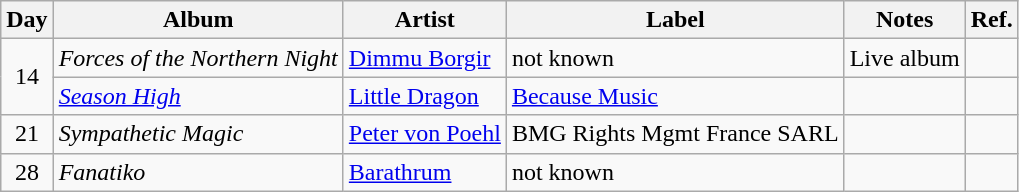<table class="wikitable">
<tr>
<th>Day</th>
<th>Album</th>
<th>Artist</th>
<th>Label</th>
<th>Notes</th>
<th>Ref.</th>
</tr>
<tr>
<td rowspan="2" style="text-align:center;">14</td>
<td><em>Forces of the Northern Night</em></td>
<td><a href='#'>Dimmu Borgir</a></td>
<td>not known</td>
<td>Live album</td>
<td style="text-align:center;"></td>
</tr>
<tr>
<td><em><a href='#'>Season High</a></em></td>
<td><a href='#'>Little Dragon</a></td>
<td><a href='#'>Because Music</a></td>
<td></td>
<td style="text-align:center;"></td>
</tr>
<tr>
<td style="text-align:center;">21</td>
<td><em>Sympathetic Magic</em></td>
<td><a href='#'>Peter von Poehl</a></td>
<td>BMG Rights Mgmt France SARL</td>
<td></td>
<td style="text-align:center;"></td>
</tr>
<tr>
<td style="text-align:center;">28</td>
<td><em>Fanatiko</em></td>
<td><a href='#'>Barathrum</a></td>
<td>not known</td>
<td></td>
<td style="text-align:center;"></td>
</tr>
</table>
